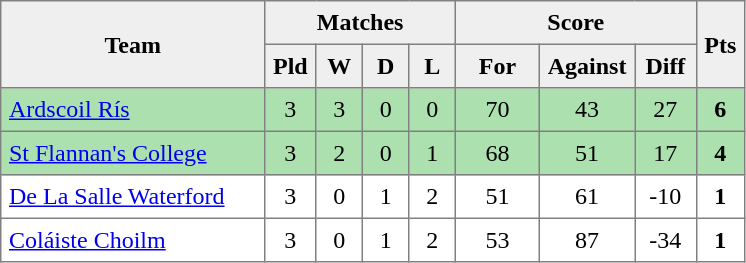<table style=border-collapse:collapse border=1 cellspacing=0 cellpadding=5>
<tr align=center bgcolor=#efefef>
<th rowspan=2 width=165>Team</th>
<th colspan=4>Matches</th>
<th colspan=3>Score</th>
<th rowspan=2width=20>Pts</th>
</tr>
<tr align=center bgcolor=#efefef>
<th width=20>Pld</th>
<th width=20>W</th>
<th width=20>D</th>
<th width=20>L</th>
<th width=45>For</th>
<th width=45>Against</th>
<th width=30>Diff</th>
</tr>
<tr align=center style="background:#ACE1AF;">
<td style="text-align:left;"><a href='#'>Ardscoil Rís</a></td>
<td>3</td>
<td>3</td>
<td>0</td>
<td>0</td>
<td>70</td>
<td>43</td>
<td>27</td>
<td><strong>6</strong></td>
</tr>
<tr align=center style="background:#ACE1AF;">
<td style="text-align:left;"><a href='#'>St Flannan's College</a></td>
<td>3</td>
<td>2</td>
<td>0</td>
<td>1</td>
<td>68</td>
<td>51</td>
<td>17</td>
<td><strong>4</strong></td>
</tr>
<tr align=center>
<td style="text-align:left;"><a href='#'>De La Salle Waterford</a></td>
<td>3</td>
<td>0</td>
<td>1</td>
<td>2</td>
<td>51</td>
<td>61</td>
<td>-10</td>
<td><strong>1</strong></td>
</tr>
<tr align=center>
<td style="text-align:left;"><a href='#'>Coláiste Choilm</a></td>
<td>3</td>
<td>0</td>
<td>1</td>
<td>2</td>
<td>53</td>
<td>87</td>
<td>-34</td>
<td><strong>1</strong></td>
</tr>
</table>
